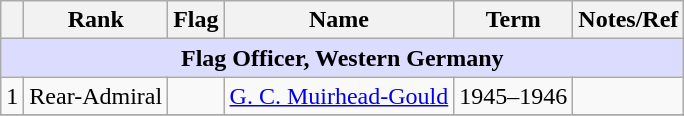<table class="wikitable">
<tr>
<th></th>
<th>Rank</th>
<th>Flag</th>
<th>Name</th>
<th>Term</th>
<th>Notes/Ref</th>
</tr>
<tr>
<td colspan="6" align="center" style="background:#dcdcfe;"><strong>Flag Officer, Western Germany</strong></td>
</tr>
<tr>
<td>1</td>
<td>Rear-Admiral</td>
<td></td>
<td><a href='#'>G. C. Muirhead-Gould</a></td>
<td>1945–1946</td>
<td></td>
</tr>
<tr>
</tr>
</table>
